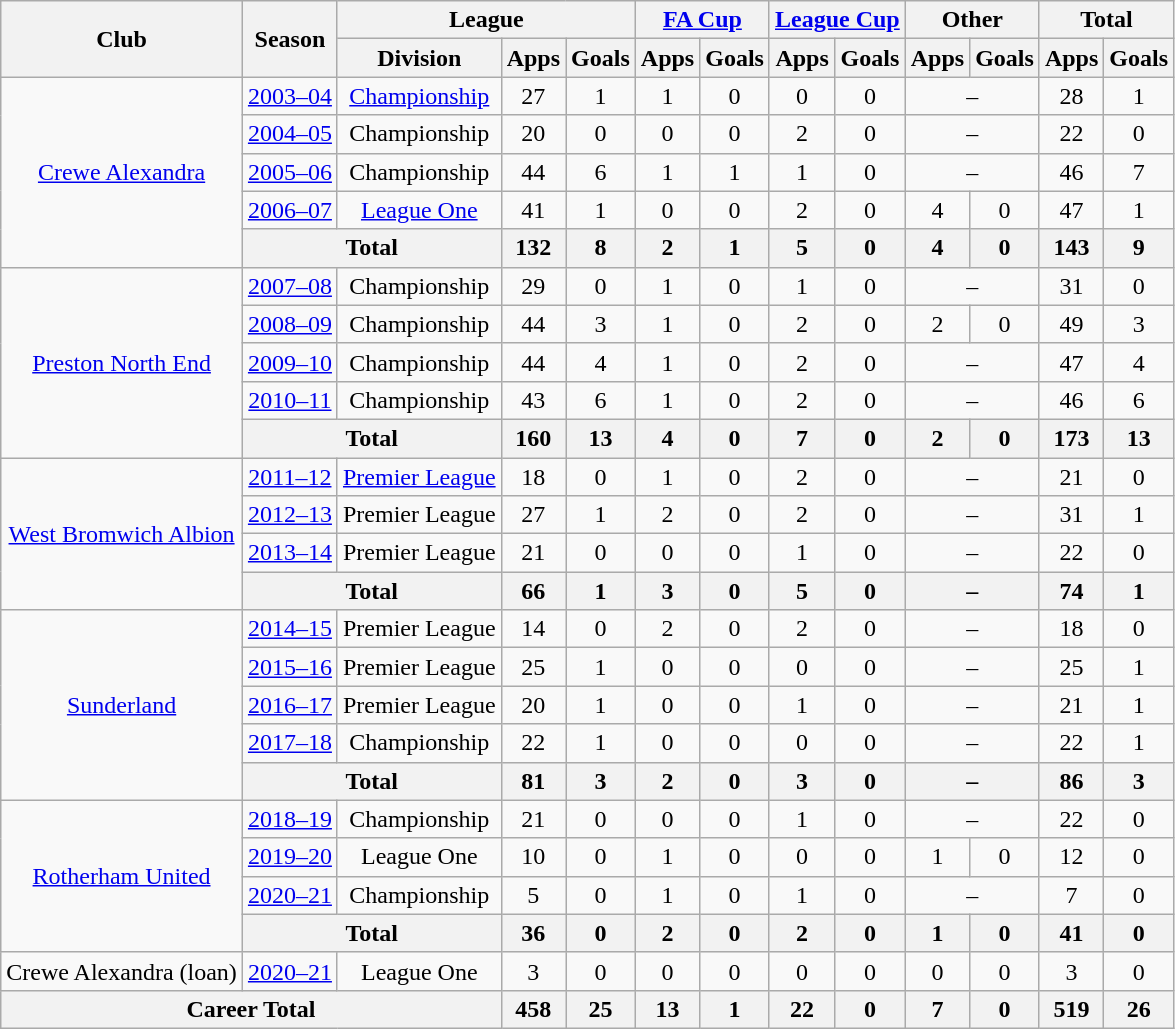<table class=wikitable style="text-align:center;">
<tr>
<th rowspan=2>Club</th>
<th rowspan=2>Season</th>
<th colspan=3>League</th>
<th colspan=2><a href='#'>FA Cup</a></th>
<th colspan=2><a href='#'>League Cup</a></th>
<th colspan=2>Other</th>
<th colspan=2>Total</th>
</tr>
<tr>
<th>Division</th>
<th>Apps</th>
<th>Goals</th>
<th>Apps</th>
<th>Goals</th>
<th>Apps</th>
<th>Goals</th>
<th>Apps</th>
<th>Goals</th>
<th>Apps</th>
<th>Goals</th>
</tr>
<tr>
<td rowspan="5"><a href='#'>Crewe Alexandra</a></td>
<td><a href='#'>2003–04</a></td>
<td><a href='#'>Championship</a></td>
<td>27</td>
<td>1</td>
<td>1</td>
<td>0</td>
<td>0</td>
<td>0</td>
<td colspan="2">–</td>
<td>28</td>
<td>1</td>
</tr>
<tr>
<td><a href='#'>2004–05</a></td>
<td>Championship</td>
<td>20</td>
<td>0</td>
<td>0</td>
<td>0</td>
<td>2</td>
<td>0</td>
<td colspan="2">–</td>
<td>22</td>
<td>0</td>
</tr>
<tr>
<td><a href='#'>2005–06</a></td>
<td>Championship</td>
<td>44</td>
<td>6</td>
<td>1</td>
<td>1</td>
<td>1</td>
<td>0</td>
<td colspan="2">–</td>
<td>46</td>
<td>7</td>
</tr>
<tr>
<td><a href='#'>2006–07</a></td>
<td><a href='#'>League One</a></td>
<td>41</td>
<td>1</td>
<td>0</td>
<td>0</td>
<td>2</td>
<td>0</td>
<td>4</td>
<td>0</td>
<td>47</td>
<td>1</td>
</tr>
<tr>
<th colspan="2">Total</th>
<th>132</th>
<th>8</th>
<th>2</th>
<th>1</th>
<th>5</th>
<th>0</th>
<th>4</th>
<th>0</th>
<th>143</th>
<th>9</th>
</tr>
<tr>
<td rowspan="5"><a href='#'>Preston North End</a></td>
<td><a href='#'>2007–08</a></td>
<td>Championship</td>
<td>29</td>
<td>0</td>
<td>1</td>
<td>0</td>
<td>1</td>
<td>0</td>
<td colspan="2">–</td>
<td>31</td>
<td>0</td>
</tr>
<tr>
<td><a href='#'>2008–09</a></td>
<td>Championship</td>
<td>44</td>
<td>3</td>
<td>1</td>
<td>0</td>
<td>2</td>
<td>0</td>
<td>2</td>
<td>0</td>
<td>49</td>
<td>3</td>
</tr>
<tr>
<td><a href='#'>2009–10</a></td>
<td>Championship</td>
<td>44</td>
<td>4</td>
<td>1</td>
<td>0</td>
<td>2</td>
<td>0</td>
<td colspan="2">–</td>
<td>47</td>
<td>4</td>
</tr>
<tr>
<td><a href='#'>2010–11</a></td>
<td>Championship</td>
<td>43</td>
<td>6</td>
<td>1</td>
<td>0</td>
<td>2</td>
<td>0</td>
<td colspan="2">–</td>
<td>46</td>
<td>6</td>
</tr>
<tr>
<th colspan="2">Total</th>
<th>160</th>
<th>13</th>
<th>4</th>
<th>0</th>
<th>7</th>
<th>0</th>
<th>2</th>
<th>0</th>
<th>173</th>
<th>13</th>
</tr>
<tr>
<td rowspan="4"><a href='#'>West Bromwich Albion</a></td>
<td><a href='#'>2011–12</a></td>
<td><a href='#'>Premier League</a></td>
<td>18</td>
<td>0</td>
<td>1</td>
<td>0</td>
<td>2</td>
<td>0</td>
<td colspan="2">–</td>
<td>21</td>
<td>0</td>
</tr>
<tr>
<td><a href='#'>2012–13</a></td>
<td>Premier League</td>
<td>27</td>
<td>1</td>
<td>2</td>
<td>0</td>
<td>2</td>
<td>0</td>
<td colspan="2">–</td>
<td>31</td>
<td>1</td>
</tr>
<tr>
<td><a href='#'>2013–14</a></td>
<td>Premier League</td>
<td>21</td>
<td>0</td>
<td>0</td>
<td>0</td>
<td>1</td>
<td>0</td>
<td colspan="2">–</td>
<td>22</td>
<td>0</td>
</tr>
<tr>
<th colspan="2">Total</th>
<th>66</th>
<th>1</th>
<th>3</th>
<th>0</th>
<th>5</th>
<th>0</th>
<th colspan="2">–</th>
<th>74</th>
<th>1</th>
</tr>
<tr>
<td rowspan="5"><a href='#'>Sunderland</a></td>
<td><a href='#'>2014–15</a></td>
<td>Premier League</td>
<td>14</td>
<td>0</td>
<td>2</td>
<td>0</td>
<td>2</td>
<td>0</td>
<td colspan="2">–</td>
<td>18</td>
<td>0</td>
</tr>
<tr>
<td><a href='#'>2015–16</a></td>
<td>Premier League</td>
<td>25</td>
<td>1</td>
<td>0</td>
<td>0</td>
<td>0</td>
<td>0</td>
<td colspan="2">–</td>
<td>25</td>
<td>1</td>
</tr>
<tr>
<td><a href='#'>2016–17</a></td>
<td>Premier League</td>
<td>20</td>
<td>1</td>
<td>0</td>
<td>0</td>
<td>1</td>
<td>0</td>
<td colspan="2">–</td>
<td>21</td>
<td>1</td>
</tr>
<tr>
<td><a href='#'>2017–18</a></td>
<td>Championship</td>
<td>22</td>
<td>1</td>
<td>0</td>
<td>0</td>
<td>0</td>
<td>0</td>
<td colspan="2">–</td>
<td>22</td>
<td>1</td>
</tr>
<tr>
<th colspan="2">Total</th>
<th>81</th>
<th>3</th>
<th>2</th>
<th>0</th>
<th>3</th>
<th>0</th>
<th colspan="2">–</th>
<th>86</th>
<th>3</th>
</tr>
<tr>
<td rowspan="4"><a href='#'>Rotherham United</a></td>
<td><a href='#'>2018–19</a></td>
<td>Championship</td>
<td>21</td>
<td>0</td>
<td>0</td>
<td>0</td>
<td>1</td>
<td>0</td>
<td colspan="2">–</td>
<td>22</td>
<td>0</td>
</tr>
<tr>
<td><a href='#'>2019–20</a></td>
<td>League One</td>
<td>10</td>
<td>0</td>
<td>1</td>
<td>0</td>
<td>0</td>
<td>0</td>
<td>1</td>
<td>0</td>
<td>12</td>
<td>0</td>
</tr>
<tr>
<td><a href='#'>2020–21</a></td>
<td>Championship</td>
<td>5</td>
<td>0</td>
<td>1</td>
<td>0</td>
<td>1</td>
<td>0</td>
<td colspan="2">–</td>
<td>7</td>
<td>0</td>
</tr>
<tr>
<th colspan="2">Total</th>
<th>36</th>
<th>0</th>
<th>2</th>
<th>0</th>
<th>2</th>
<th>0</th>
<th>1</th>
<th>0</th>
<th>41</th>
<th>0</th>
</tr>
<tr>
<td>Crewe Alexandra (loan)</td>
<td><a href='#'>2020–21</a></td>
<td>League One</td>
<td>3</td>
<td>0</td>
<td>0</td>
<td>0</td>
<td>0</td>
<td>0</td>
<td>0</td>
<td>0</td>
<td>3</td>
<td>0</td>
</tr>
<tr>
<th colspan="3">Career Total</th>
<th>458</th>
<th>25</th>
<th>13</th>
<th>1</th>
<th>22</th>
<th>0</th>
<th>7</th>
<th>0</th>
<th>519</th>
<th>26</th>
</tr>
</table>
